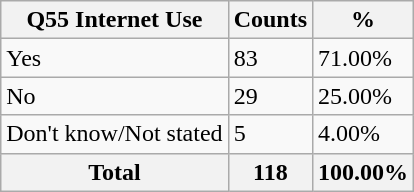<table class="wikitable sortable">
<tr>
<th>Q55 Internet Use</th>
<th>Counts</th>
<th>%</th>
</tr>
<tr>
<td>Yes</td>
<td>83</td>
<td>71.00%</td>
</tr>
<tr>
<td>No</td>
<td>29</td>
<td>25.00%</td>
</tr>
<tr>
<td>Don't know/Not stated</td>
<td>5</td>
<td>4.00%</td>
</tr>
<tr>
<th>Total</th>
<th>118</th>
<th>100.00%</th>
</tr>
</table>
